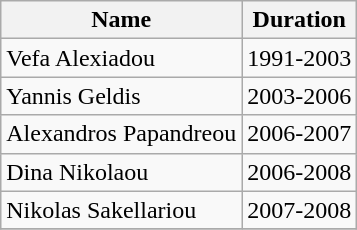<table class="wikitable">
<tr>
<th>Name</th>
<th>Duration</th>
</tr>
<tr>
<td>Vefa Alexiadou</td>
<td>1991-2003</td>
</tr>
<tr>
<td>Yannis Geldis</td>
<td>2003-2006</td>
</tr>
<tr>
<td>Alexandros Papandreou</td>
<td>2006-2007</td>
</tr>
<tr>
<td>Dina Nikolaou</td>
<td>2006-2008</td>
</tr>
<tr>
<td>Nikolas Sakellariou</td>
<td>2007-2008</td>
</tr>
<tr>
</tr>
</table>
